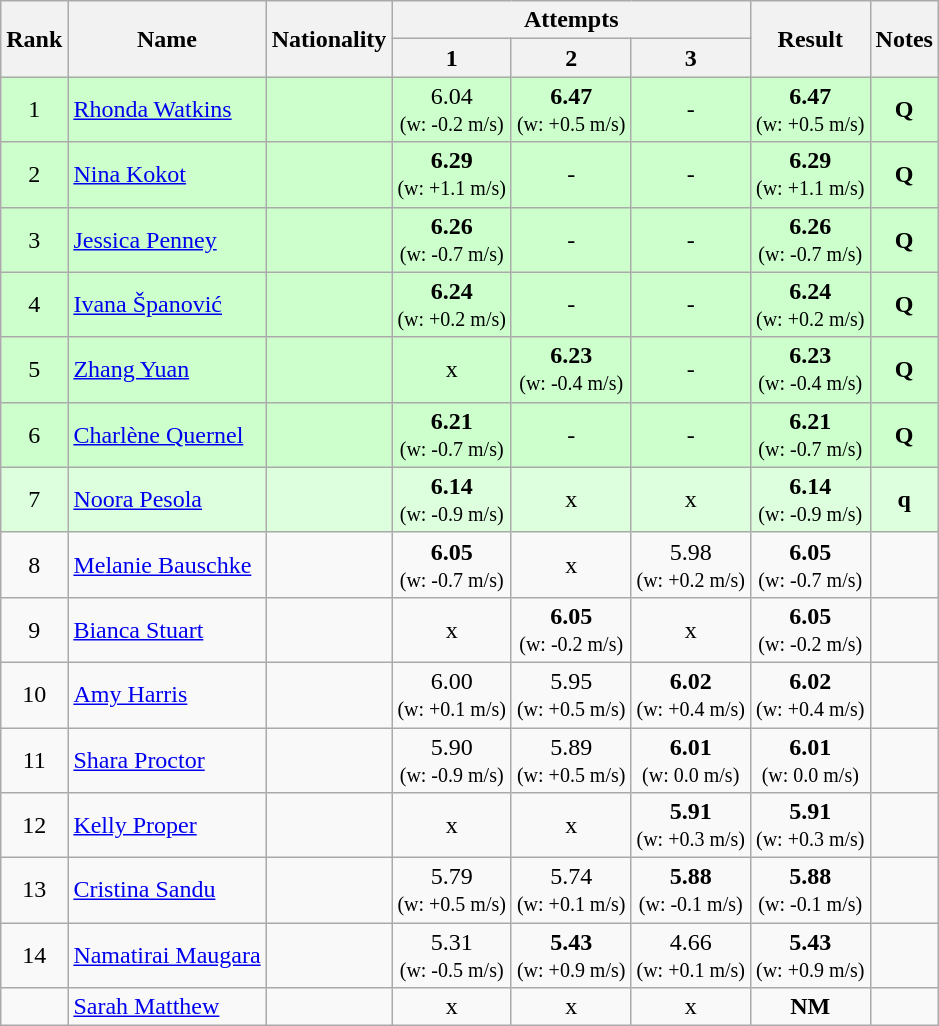<table class="wikitable sortable" style="text-align:center">
<tr>
<th rowspan=2>Rank</th>
<th rowspan=2>Name</th>
<th rowspan=2>Nationality</th>
<th colspan=3>Attempts</th>
<th rowspan=2>Result</th>
<th rowspan=2>Notes</th>
</tr>
<tr>
<th>1</th>
<th>2</th>
<th>3</th>
</tr>
<tr bgcolor=ccffcc>
<td>1</td>
<td align=left><a href='#'>Rhonda Watkins</a></td>
<td align=left></td>
<td>6.04<br><small>(w: -0.2 m/s)</small></td>
<td><strong>6.47</strong><br><small>(w: +0.5 m/s)</small></td>
<td>-</td>
<td><strong>6.47</strong> <br><small>(w: +0.5 m/s)</small></td>
<td><strong>Q</strong></td>
</tr>
<tr bgcolor=ccffcc>
<td>2</td>
<td align=left><a href='#'>Nina Kokot</a></td>
<td align=left></td>
<td><strong>6.29</strong><br><small>(w: +1.1 m/s)</small></td>
<td>-</td>
<td>-</td>
<td><strong>6.29</strong> <br><small>(w: +1.1 m/s)</small></td>
<td><strong>Q</strong></td>
</tr>
<tr bgcolor=ccffcc>
<td>3</td>
<td align=left><a href='#'>Jessica Penney</a></td>
<td align=left></td>
<td><strong>6.26</strong><br><small>(w: -0.7 m/s)</small></td>
<td>-</td>
<td>-</td>
<td><strong>6.26</strong> <br><small>(w: -0.7 m/s)</small></td>
<td><strong>Q</strong></td>
</tr>
<tr bgcolor=ccffcc>
<td>4</td>
<td align=left><a href='#'>Ivana Španović</a></td>
<td align=left></td>
<td><strong>6.24</strong><br><small>(w: +0.2 m/s)</small></td>
<td>-</td>
<td>-</td>
<td><strong>6.24</strong> <br><small>(w: +0.2 m/s)</small></td>
<td><strong>Q</strong></td>
</tr>
<tr bgcolor=ccffcc>
<td>5</td>
<td align=left><a href='#'>Zhang Yuan</a></td>
<td align=left></td>
<td>x</td>
<td><strong>6.23</strong><br><small>(w: -0.4 m/s)</small></td>
<td>-</td>
<td><strong>6.23</strong> <br><small>(w: -0.4 m/s)</small></td>
<td><strong>Q</strong></td>
</tr>
<tr bgcolor=ccffcc>
<td>6</td>
<td align=left><a href='#'>Charlène Quernel</a></td>
<td align=left></td>
<td><strong>6.21</strong><br><small>(w: -0.7 m/s)</small></td>
<td>-</td>
<td>-</td>
<td><strong>6.21</strong> <br><small>(w: -0.7 m/s)</small></td>
<td><strong>Q</strong></td>
</tr>
<tr bgcolor=ddffdd>
<td>7</td>
<td align=left><a href='#'>Noora Pesola</a></td>
<td align=left></td>
<td><strong>6.14</strong><br><small>(w: -0.9 m/s)</small></td>
<td>x</td>
<td>x</td>
<td><strong>6.14</strong> <br><small>(w: -0.9 m/s)</small></td>
<td><strong>q</strong></td>
</tr>
<tr>
<td>8</td>
<td align=left><a href='#'>Melanie Bauschke</a></td>
<td align=left></td>
<td><strong>6.05</strong><br><small>(w: -0.7 m/s)</small></td>
<td>x</td>
<td>5.98<br><small>(w: +0.2 m/s)</small></td>
<td><strong>6.05</strong> <br><small>(w: -0.7 m/s)</small></td>
<td></td>
</tr>
<tr>
<td>9</td>
<td align=left><a href='#'>Bianca Stuart</a></td>
<td align=left></td>
<td>x</td>
<td><strong>6.05</strong><br><small>(w: -0.2 m/s)</small></td>
<td>x</td>
<td><strong>6.05</strong> <br><small>(w: -0.2 m/s)</small></td>
<td></td>
</tr>
<tr>
<td>10</td>
<td align=left><a href='#'>Amy Harris</a></td>
<td align=left></td>
<td>6.00<br><small>(w: +0.1 m/s)</small></td>
<td>5.95<br><small>(w: +0.5 m/s)</small></td>
<td><strong>6.02</strong><br><small>(w: +0.4 m/s)</small></td>
<td><strong>6.02</strong> <br><small>(w: +0.4 m/s)</small></td>
<td></td>
</tr>
<tr>
<td>11</td>
<td align=left><a href='#'>Shara Proctor</a></td>
<td align=left></td>
<td>5.90<br><small>(w: -0.9 m/s)</small></td>
<td>5.89<br><small>(w: +0.5 m/s)</small></td>
<td><strong>6.01</strong><br><small>(w: 0.0 m/s)</small></td>
<td><strong>6.01</strong> <br><small>(w: 0.0 m/s)</small></td>
<td></td>
</tr>
<tr>
<td>12</td>
<td align=left><a href='#'>Kelly Proper</a></td>
<td align=left></td>
<td>x</td>
<td>x</td>
<td><strong>5.91</strong><br><small>(w: +0.3 m/s)</small></td>
<td><strong>5.91</strong> <br><small>(w: +0.3 m/s)</small></td>
<td></td>
</tr>
<tr>
<td>13</td>
<td align=left><a href='#'>Cristina Sandu</a></td>
<td align=left></td>
<td>5.79<br><small>(w: +0.5 m/s)</small></td>
<td>5.74<br><small>(w: +0.1 m/s)</small></td>
<td><strong>5.88</strong><br><small>(w: -0.1 m/s)</small></td>
<td><strong>5.88</strong> <br><small>(w: -0.1 m/s)</small></td>
<td></td>
</tr>
<tr>
<td>14</td>
<td align=left><a href='#'>Namatirai Maugara</a></td>
<td align=left></td>
<td>5.31<br><small>(w: -0.5 m/s)</small></td>
<td><strong>5.43</strong><br><small>(w: +0.9 m/s)</small></td>
<td>4.66<br><small>(w: +0.1 m/s)</small></td>
<td><strong>5.43</strong> <br><small>(w: +0.9 m/s)</small></td>
<td></td>
</tr>
<tr>
<td></td>
<td align=left><a href='#'>Sarah Matthew</a></td>
<td align=left></td>
<td>x</td>
<td>x</td>
<td>x</td>
<td><strong>NM</strong></td>
<td></td>
</tr>
</table>
